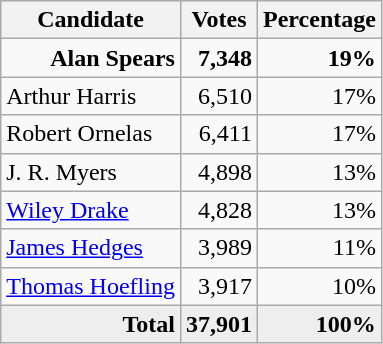<table class="wikitable" style="text-align:right;">
<tr>
<th>Candidate</th>
<th>Votes</th>
<th>Percentage</th>
</tr>
<tr>
<td><strong>Alan Spears</strong></td>
<td><strong>7,348</strong></td>
<td><strong>19%</strong></td>
</tr>
<tr>
<td style="text-align:left;">Arthur Harris</td>
<td>6,510</td>
<td>17%</td>
</tr>
<tr>
<td style="text-align:left;">Robert Ornelas</td>
<td>6,411</td>
<td>17%</td>
</tr>
<tr>
<td style="text-align:left;">J. R. Myers</td>
<td>4,898</td>
<td>13%</td>
</tr>
<tr>
<td style="text-align:left;"><a href='#'>Wiley Drake</a></td>
<td>4,828</td>
<td>13%</td>
</tr>
<tr>
<td style="text-align:left;"><a href='#'>James Hedges</a></td>
<td>3,989</td>
<td>11%</td>
</tr>
<tr>
<td style="text-align:left;"><a href='#'>Thomas Hoefling</a></td>
<td>3,917</td>
<td>10%</td>
</tr>
<tr style="background:#eee;">
<td style="margin-right:0.50px"><strong>Total</strong></td>
<td style="margin-right:0.50px"><strong>37,901</strong></td>
<td style="margin-right:0.50px"><strong>100%</strong></td>
</tr>
</table>
